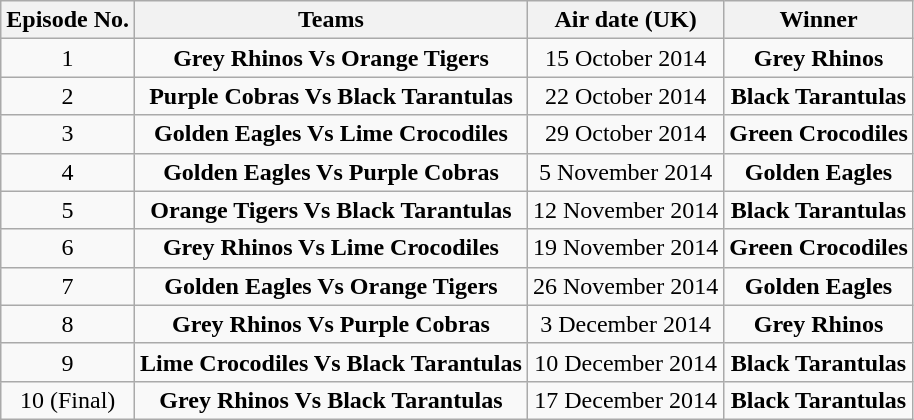<table class="wikitable" style="text-align:center;">
<tr>
<th>Episode No.</th>
<th>Teams</th>
<th>Air date (UK)</th>
<th>Winner</th>
</tr>
<tr>
<td>1</td>
<td><strong>Grey Rhinos Vs Orange Tigers</strong></td>
<td>15 October 2014</td>
<td><strong>Grey Rhinos</strong></td>
</tr>
<tr>
<td>2</td>
<td><strong>Purple Cobras Vs Black Tarantulas</strong></td>
<td>22 October 2014</td>
<td><strong>Black Tarantulas</strong></td>
</tr>
<tr>
<td>3</td>
<td><strong>Golden Eagles Vs Lime Crocodiles</strong></td>
<td>29 October 2014</td>
<td><strong>Green Crocodiles</strong></td>
</tr>
<tr>
<td>4</td>
<td><strong>Golden Eagles Vs Purple Cobras</strong></td>
<td>5  November 2014</td>
<td><strong>Golden Eagles</strong></td>
</tr>
<tr>
<td>5</td>
<td><strong>Orange Tigers Vs Black Tarantulas</strong></td>
<td>12 November 2014</td>
<td><strong>Black Tarantulas</strong></td>
</tr>
<tr>
<td>6</td>
<td><strong>Grey Rhinos Vs Lime Crocodiles</strong></td>
<td>19 November 2014</td>
<td><strong>Green Crocodiles</strong></td>
</tr>
<tr>
<td>7</td>
<td><strong>Golden Eagles Vs Orange Tigers</strong></td>
<td>26 November 2014</td>
<td><strong>Golden Eagles</strong></td>
</tr>
<tr>
<td>8</td>
<td><strong>Grey Rhinos  Vs Purple Cobras</strong></td>
<td>3 December 2014</td>
<td><strong>Grey Rhinos</strong></td>
</tr>
<tr>
<td>9</td>
<td><strong>Lime Crocodiles Vs Black Tarantulas</strong></td>
<td>10 December 2014</td>
<td><strong>Black Tarantulas</strong></td>
</tr>
<tr>
<td>10 (Final)</td>
<td><strong>Grey Rhinos Vs Black Tarantulas</strong></td>
<td>17 December 2014</td>
<td><strong>Black Tarantulas</strong></td>
</tr>
</table>
